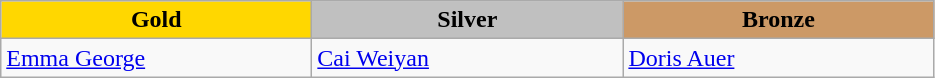<table class="wikitable" style="text-align:left">
<tr align="center">
<td width=200 bgcolor=gold><strong>Gold</strong></td>
<td width=200 bgcolor=silver><strong>Silver</strong></td>
<td width=200 bgcolor=CC9966><strong>Bronze</strong></td>
</tr>
<tr>
<td><a href='#'>Emma George</a><br><em></em></td>
<td><a href='#'>Cai Weiyan</a><br><em></em></td>
<td><a href='#'>Doris Auer</a><br><em></em></td>
</tr>
</table>
